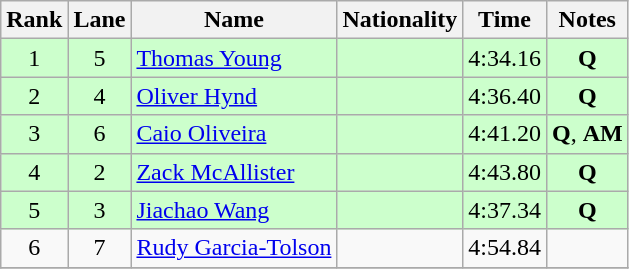<table class="wikitable">
<tr>
<th>Rank</th>
<th>Lane</th>
<th>Name</th>
<th>Nationality</th>
<th>Time</th>
<th>Notes</th>
</tr>
<tr bgcolor=ccffcc>
<td align=center>1</td>
<td align=center>5</td>
<td><a href='#'>Thomas Young</a></td>
<td></td>
<td align=center>4:34.16</td>
<td align=center><strong>Q</strong></td>
</tr>
<tr bgcolor=ccffcc>
<td align=center>2</td>
<td align=center>4</td>
<td><a href='#'>Oliver Hynd</a></td>
<td></td>
<td align=center>4:36.40</td>
<td align=center><strong>Q</strong></td>
</tr>
<tr bgcolor=ccffcc>
<td align=center>3</td>
<td align=center>6</td>
<td><a href='#'>Caio Oliveira</a></td>
<td></td>
<td align=center>4:41.20</td>
<td align=center><strong>Q</strong>, <strong>AM</strong></td>
</tr>
<tr bgcolor=ccffcc>
<td align=center>4</td>
<td align=center>2</td>
<td><a href='#'>Zack McAllister</a></td>
<td></td>
<td align=center>4:43.80</td>
<td align=center><strong>Q</strong></td>
</tr>
<tr bgcolor=ccffcc>
<td align=center>5</td>
<td align=center>3</td>
<td><a href='#'>Jiachao Wang</a></td>
<td></td>
<td align=center>4:37.34</td>
<td align=center><strong>Q</strong></td>
</tr>
<tr>
<td align=center>6</td>
<td align=center>7</td>
<td><a href='#'>Rudy Garcia-Tolson</a></td>
<td></td>
<td align=center>4:54.84</td>
<td align=center></td>
</tr>
<tr>
</tr>
</table>
